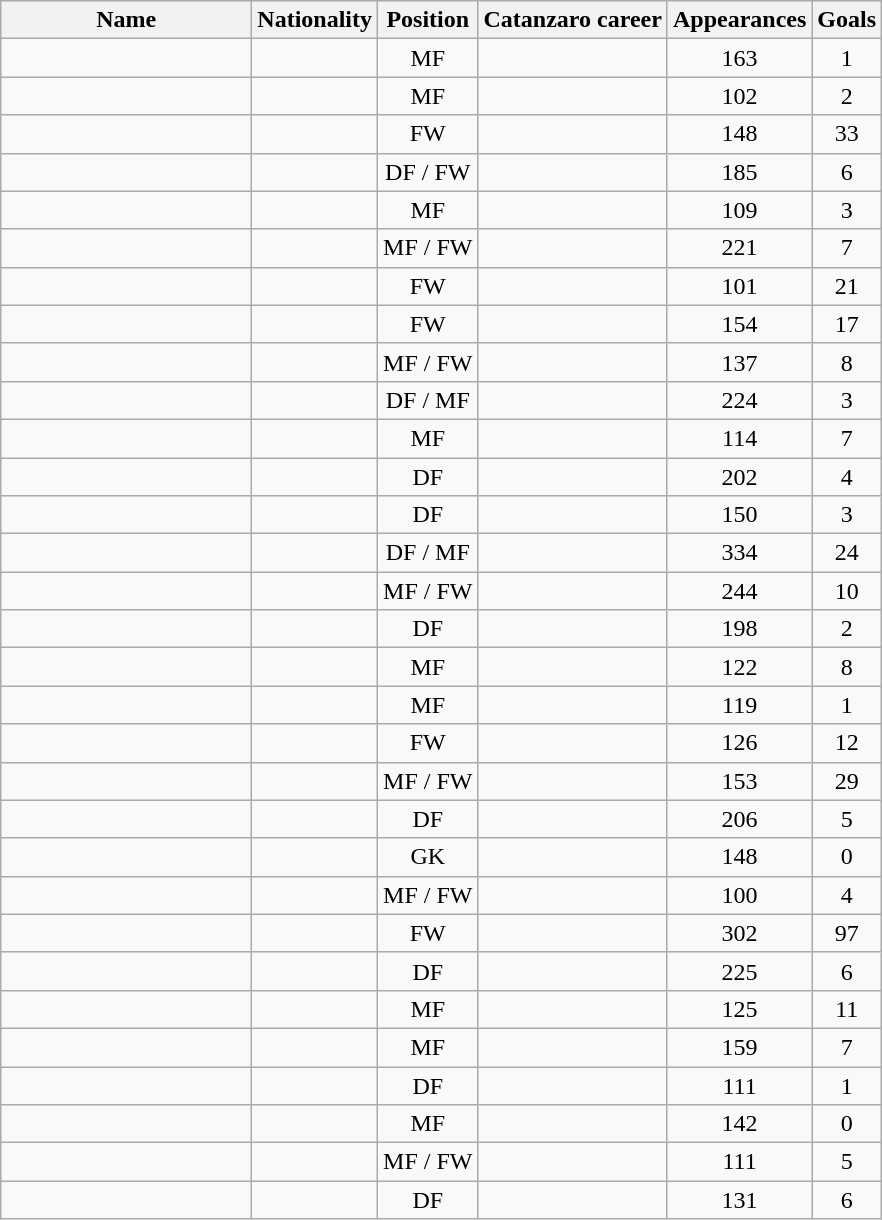<table class="wikitable sortable" style="text-align: center;">
<tr>
<th style="width:10em">Name</th>
<th>Nationality</th>
<th>Position</th>
<th>Catanzaro career</th>
<th>Appearances</th>
<th>Goals</th>
</tr>
<tr>
<td align="left"></td>
<td align="left"></td>
<td>MF</td>
<td></td>
<td>163</td>
<td>1</td>
</tr>
<tr>
<td align="left"></td>
<td align="left"></td>
<td>MF</td>
<td></td>
<td>102</td>
<td>2</td>
</tr>
<tr>
<td align="left"></td>
<td align="left"></td>
<td>FW</td>
<td></td>
<td>148</td>
<td>33</td>
</tr>
<tr>
<td align="left"></td>
<td align="left"></td>
<td>DF / FW</td>
<td></td>
<td>185</td>
<td>6</td>
</tr>
<tr>
<td align="left"></td>
<td align="left"></td>
<td>MF</td>
<td></td>
<td>109</td>
<td>3</td>
</tr>
<tr>
<td align="left"></td>
<td align="left"></td>
<td>MF / FW</td>
<td></td>
<td>221</td>
<td>7</td>
</tr>
<tr>
<td align="left"></td>
<td align="left"></td>
<td>FW</td>
<td></td>
<td>101</td>
<td>21</td>
</tr>
<tr>
<td align="left"></td>
<td align="left"></td>
<td>FW</td>
<td></td>
<td>154</td>
<td>17</td>
</tr>
<tr>
<td align="left"></td>
<td align="left"></td>
<td>MF / FW</td>
<td></td>
<td>137</td>
<td>8</td>
</tr>
<tr>
<td align="left"></td>
<td align="left"></td>
<td>DF / MF</td>
<td></td>
<td>224</td>
<td>3</td>
</tr>
<tr>
<td align="left"></td>
<td align="left"></td>
<td>MF</td>
<td></td>
<td>114</td>
<td>7</td>
</tr>
<tr>
<td align="left"></td>
<td align="left"></td>
<td>DF</td>
<td></td>
<td>202</td>
<td>4</td>
</tr>
<tr>
<td align="left"></td>
<td align="left"></td>
<td>DF</td>
<td></td>
<td>150</td>
<td>3</td>
</tr>
<tr>
<td align="left"></td>
<td align="left"></td>
<td>DF / MF</td>
<td></td>
<td>334</td>
<td>24</td>
</tr>
<tr>
<td align="left"></td>
<td align="left"></td>
<td>MF / FW</td>
<td></td>
<td>244</td>
<td>10</td>
</tr>
<tr>
<td align="left"></td>
<td align="left"></td>
<td>DF</td>
<td></td>
<td>198</td>
<td>2</td>
</tr>
<tr>
<td align="left"></td>
<td align="left"></td>
<td>MF</td>
<td></td>
<td>122</td>
<td>8</td>
</tr>
<tr>
<td align="left"></td>
<td align="left"></td>
<td>MF</td>
<td></td>
<td>119</td>
<td>1</td>
</tr>
<tr>
<td align="left"></td>
<td align="left"></td>
<td>FW</td>
<td></td>
<td>126</td>
<td>12</td>
</tr>
<tr>
<td align="left"></td>
<td align="left"></td>
<td>MF / FW</td>
<td></td>
<td>153</td>
<td>29</td>
</tr>
<tr>
<td align="left"></td>
<td align="left"></td>
<td>DF</td>
<td></td>
<td>206</td>
<td>5</td>
</tr>
<tr>
<td align="left"></td>
<td align="left"></td>
<td>GK</td>
<td></td>
<td>148</td>
<td>0</td>
</tr>
<tr>
<td align="left"></td>
<td align="left"></td>
<td>MF / FW</td>
<td></td>
<td>100</td>
<td>4</td>
</tr>
<tr>
<td align="left"></td>
<td align="left"></td>
<td>FW</td>
<td><br></td>
<td>302</td>
<td>97</td>
</tr>
<tr>
<td align="left"></td>
<td align="left"></td>
<td>DF</td>
<td></td>
<td>225</td>
<td>6</td>
</tr>
<tr>
<td align="left"></td>
<td align="left"></td>
<td>MF</td>
<td></td>
<td>125</td>
<td>11</td>
</tr>
<tr>
<td align="left"></td>
<td align="left"></td>
<td>MF</td>
<td><br></td>
<td>159</td>
<td>7</td>
</tr>
<tr>
<td align="left"></td>
<td align="left"></td>
<td>DF</td>
<td></td>
<td>111</td>
<td>1</td>
</tr>
<tr>
<td align="left"></td>
<td align="left"></td>
<td>MF</td>
<td></td>
<td>142</td>
<td>0</td>
</tr>
<tr>
<td align="left"></td>
<td align="left"></td>
<td>MF / FW</td>
<td></td>
<td>111</td>
<td>5</td>
</tr>
<tr>
<td align="left"></td>
<td align="left"></td>
<td>DF</td>
<td></td>
<td>131</td>
<td>6</td>
</tr>
</table>
